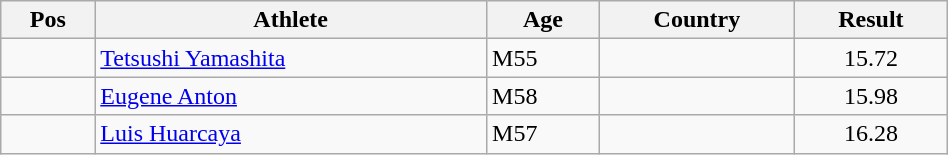<table class="wikitable"  style="text-align:center; width:50%;">
<tr>
<th>Pos</th>
<th>Athlete</th>
<th>Age</th>
<th>Country</th>
<th>Result</th>
</tr>
<tr>
<td align=center></td>
<td align=left><a href='#'>Tetsushi Yamashita</a></td>
<td align=left>M55</td>
<td align=left></td>
<td>15.72</td>
</tr>
<tr>
<td align=center></td>
<td align=left><a href='#'>Eugene Anton</a></td>
<td align=left>M58</td>
<td align=left></td>
<td>15.98</td>
</tr>
<tr>
<td align=center></td>
<td align=left><a href='#'>Luis Huarcaya</a></td>
<td align=left>M57</td>
<td align=left></td>
<td>16.28</td>
</tr>
</table>
